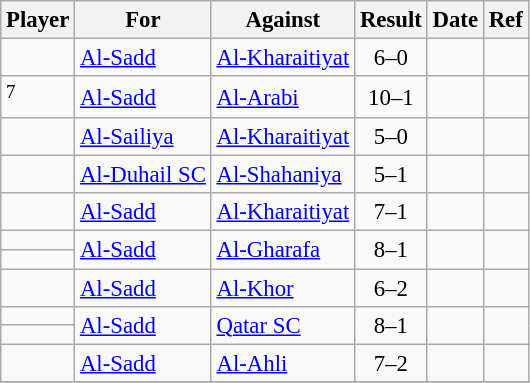<table class="wikitable" style="font-size: 95%;">
<tr>
<th>Player</th>
<th>For</th>
<th>Against</th>
<th style="text-align:center">Result</th>
<th>Date</th>
<th>Ref</th>
</tr>
<tr>
<td> </td>
<td><a href='#'>Al-Sadd</a></td>
<td><a href='#'>Al-Kharaitiyat</a></td>
<td style="text-align:center;">6–0</td>
<td></td>
<td></td>
</tr>
<tr>
<td> <sup>7</sup></td>
<td><a href='#'>Al-Sadd</a></td>
<td><a href='#'>Al-Arabi</a></td>
<td style="text-align:center;">10–1</td>
<td></td>
<td></td>
</tr>
<tr>
<td> </td>
<td><a href='#'>Al-Sailiya</a></td>
<td><a href='#'>Al-Kharaitiyat</a></td>
<td style="text-align:center;">5–0</td>
<td></td>
<td></td>
</tr>
<tr>
<td> </td>
<td><a href='#'>Al-Duhail SC</a></td>
<td><a href='#'>Al-Shahaniya</a></td>
<td style="text-align:center;">5–1</td>
<td></td>
<td></td>
</tr>
<tr>
<td> </td>
<td><a href='#'>Al-Sadd</a></td>
<td><a href='#'>Al-Kharaitiyat</a></td>
<td style="text-align:center;">7–1</td>
<td></td>
<td></td>
</tr>
<tr>
<td> </td>
<td rowspan=2><a href='#'>Al-Sadd</a></td>
<td rowspan=2><a href='#'>Al-Gharafa</a></td>
<td rowspan=2 style="text-align:center;">8–1</td>
<td rowspan=2></td>
<td rowspan=2></td>
</tr>
<tr>
<td> </td>
</tr>
<tr>
<td> </td>
<td><a href='#'>Al-Sadd</a></td>
<td><a href='#'>Al-Khor</a></td>
<td style="text-align:center;">6–2</td>
<td></td>
<td></td>
</tr>
<tr>
<td> </td>
<td rowspan=2><a href='#'>Al-Sadd</a></td>
<td rowspan=2><a href='#'>Qatar SC</a></td>
<td rowspan=2 style="text-align:center;">8–1</td>
<td rowspan=2></td>
<td rowspan=2></td>
</tr>
<tr>
<td> </td>
</tr>
<tr>
<td> </td>
<td><a href='#'>Al-Sadd</a></td>
<td><a href='#'>Al-Ahli</a></td>
<td style="text-align:center;">7–2</td>
<td></td>
<td></td>
</tr>
<tr>
</tr>
</table>
